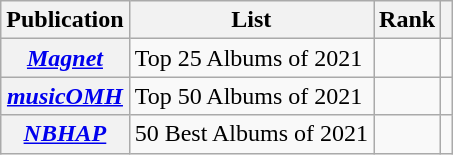<table class="sortable wikitable plainrowheaders">
<tr>
<th>Publication</th>
<th>List</th>
<th>Rank</th>
<th class="unsortable"></th>
</tr>
<tr>
<th scope="row"><em><a href='#'>Magnet</a></em></th>
<td>Top 25 Albums of 2021</td>
<td></td>
<td></td>
</tr>
<tr>
<th scope="row"><em><a href='#'>musicOMH</a></em></th>
<td>Top 50 Albums of 2021</td>
<td></td>
<td></td>
</tr>
<tr>
<th scope="row"><em><a href='#'>NBHAP</a></em></th>
<td>50 Best Albums of 2021</td>
<td></td>
<td></td>
</tr>
</table>
